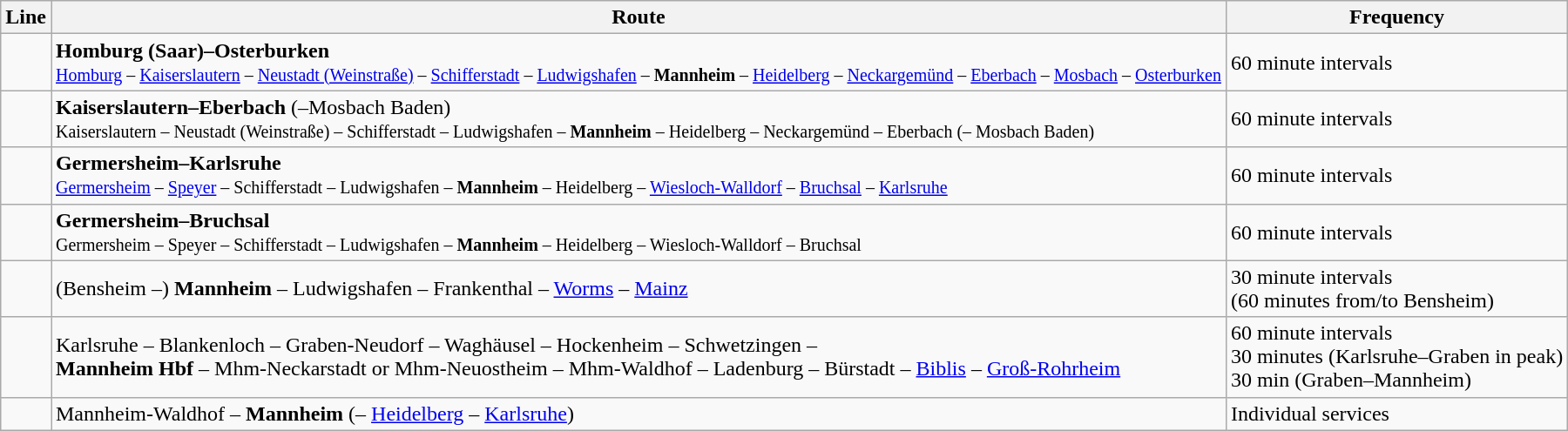<table class="wikitable zebra">
<tr class="hintergrundfarbe5">
<th>Line</th>
<th>Route</th>
<th>Frequency</th>
</tr>
<tr>
<td align="center"></td>
<td><strong>Homburg (Saar)–Osterburken</strong><br><small><a href='#'>Homburg</a> – <a href='#'>Kaiserslautern</a> – <a href='#'>Neustadt (Weinstraße)</a> – <a href='#'>Schifferstadt</a> – <a href='#'>Ludwigshafen</a> – <strong>Mannheim</strong> – <a href='#'>Heidelberg</a> – <a href='#'>Neckargemünd</a> – <a href='#'>Eberbach</a> – <a href='#'>Mosbach</a> – <a href='#'>Osterburken</a></small></td>
<td>60 minute intervals</td>
</tr>
<tr>
<td align="center"></td>
<td><strong>Kaiserslautern–Eberbach</strong> (–Mosbach Baden)<br><small>Kaiserslautern – Neustadt (Weinstraße) – Schifferstadt – Ludwigshafen – <strong>Mannheim</strong> – Heidelberg – Neckargemünd – Eberbach (– Mosbach Baden)</small></td>
<td>60 minute intervals</td>
</tr>
<tr>
<td align="center"></td>
<td><strong>Germersheim–Karlsruhe</strong><br><small><a href='#'>Germersheim</a> – <a href='#'>Speyer</a> – Schifferstadt – Ludwigshafen – <strong>Mannheim</strong> – Heidelberg – <a href='#'>Wiesloch-Walldorf</a> – <a href='#'>Bruchsal</a> – <a href='#'>Karlsruhe</a></small></td>
<td>60 minute intervals</td>
</tr>
<tr>
<td align="center"></td>
<td><strong>Germersheim–Bruchsal</strong><br><small>Germersheim – Speyer – Schifferstadt – Ludwigshafen – <strong>Mannheim</strong> – Heidelberg – Wiesloch-Walldorf – Bruchsal</small></td>
<td>60 minute intervals</td>
</tr>
<tr>
<td align="center"></td>
<td>(Bensheim –) <strong>Mannheim</strong> – Ludwigshafen – Frankenthal – <a href='#'>Worms</a> – <a href='#'>Mainz</a></td>
<td>30 minute intervals<br>(60 minutes from/to Bensheim)</td>
</tr>
<tr>
<td align="center"></td>
<td>Karlsruhe – Blankenloch – Graben-Neudorf – Waghäusel – Hockenheim – Schwetzingen – <br><strong>Mannheim Hbf</strong> – Mhm-Neckarstadt or Mhm-Neuostheim – Mhm-Waldhof – Ladenburg – Bürstadt – <a href='#'>Biblis</a> – <a href='#'>Groß-Rohrheim</a></td>
<td>60 minute intervals<br>30 minutes (Karlsruhe–Graben in peak)<br>30 min (Graben–Mannheim)</td>
</tr>
<tr>
<td align="center"></td>
<td>Mannheim-Waldhof – <strong>Mannheim</strong> (– <a href='#'>Heidelberg</a> – <a href='#'>Karlsruhe</a>)</td>
<td>Individual services</td>
</tr>
</table>
